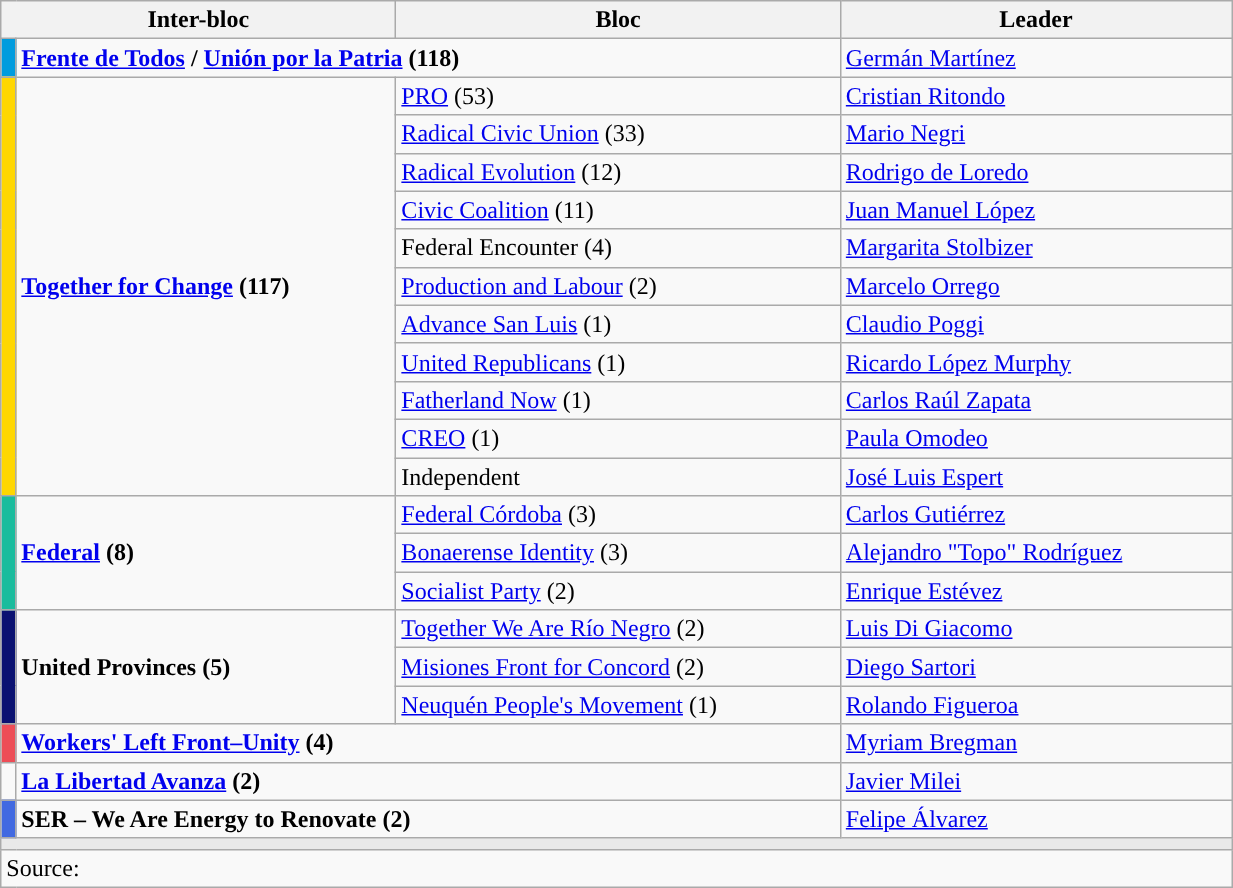<table class="wikitable" width="65%">
<tr>
<th colspan="2">Inter-bloc</th>
<th>Bloc</th>
<th>Leader</th>
</tr>
<tr>
<td bgcolor="#009cde"></td>
<td colspan=2><strong><a href='#'>Frente de Todos</a> / <a href='#'>Unión por la Patria</a> (118)</strong></td>
<td><a href='#'>Germán Martínez</a></td>
</tr>
<tr>
<td bgcolor="#ffd700" rowspan="11"></td>
<td rowspan=11><strong><a href='#'>Together for Change</a> (117)</strong></td>
<td><a href='#'>PRO</a> (53)</td>
<td><a href='#'>Cristian Ritondo</a></td>
</tr>
<tr>
<td><a href='#'>Radical Civic Union</a> (33)</td>
<td><a href='#'>Mario Negri</a></td>
</tr>
<tr>
<td><a href='#'>Radical Evolution</a> (12)</td>
<td><a href='#'>Rodrigo de Loredo</a></td>
</tr>
<tr>
<td><a href='#'>Civic Coalition</a> (11)</td>
<td><a href='#'>Juan Manuel López</a></td>
</tr>
<tr>
<td>Federal Encounter (4)</td>
<td><a href='#'>Margarita Stolbizer</a></td>
</tr>
<tr>
<td><a href='#'>Production and Labour</a>  (2)</td>
<td><a href='#'>Marcelo Orrego</a></td>
</tr>
<tr>
<td><a href='#'>Advance San Luis</a> (1)</td>
<td><a href='#'>Claudio Poggi</a></td>
</tr>
<tr>
<td><a href='#'>United Republicans</a> (1)</td>
<td><a href='#'>Ricardo López Murphy</a></td>
</tr>
<tr>
<td><a href='#'>Fatherland Now</a> (1)</td>
<td><a href='#'>Carlos Raúl Zapata</a></td>
</tr>
<tr>
<td><a href='#'>CREO</a> (1)</td>
<td><a href='#'>Paula Omodeo</a></td>
</tr>
<tr>
<td>Independent</td>
<td><a href='#'>José Luis Espert</a></td>
</tr>
<tr>
<td rowspan=3 bgcolor=#19bc9d></td>
<td rowspan=3><strong><a href='#'>Federal</a> (8)</strong><br></td>
<td><a href='#'>Federal Córdoba</a> (3)</td>
<td><a href='#'>Carlos Gutiérrez</a></td>
</tr>
<tr>
<td><a href='#'>Bonaerense Identity</a> (3)</td>
<td><a href='#'>Alejandro "Topo" Rodríguez</a></td>
</tr>
<tr>
<td><a href='#'>Socialist Party</a> (2)</td>
<td><a href='#'>Enrique Estévez</a></td>
</tr>
<tr>
<td rowspan=3 bgcolor=#0a1172></td>
<td rowspan=3><strong>United Provinces (5)</strong><br></td>
<td><a href='#'>Together We Are Río Negro</a> (2)</td>
<td><a href='#'>Luis Di Giacomo</a></td>
</tr>
<tr>
<td><a href='#'>Misiones Front for Concord</a> (2)</td>
<td><a href='#'>Diego Sartori</a></td>
</tr>
<tr>
<td><a href='#'>Neuquén People's Movement</a> (1)</td>
<td><a href='#'>Rolando Figueroa</a></td>
</tr>
<tr>
<td bgcolor=#ED4D57></td>
<td colspan=2><strong><a href='#'>Workers' Left Front–Unity</a> (4)</strong></td>
<td><a href='#'>Myriam Bregman</a></td>
</tr>
<tr>
<td bgcolor=></td>
<td colspan=2><strong><a href='#'>La Libertad Avanza</a> (2)</strong></td>
<td><a href='#'>Javier Milei</a></td>
</tr>
<tr>
<td bgcolor=#4169E1></td>
<td colspan=2><strong>SER – We Are Energy to Renovate (2)</strong></td>
<td><a href='#'>Felipe Álvarez</a></td>
</tr>
<tr>
<td colspan="4" bgcolor="#E9E9E9"></td>
</tr>
<tr>
<td colspan="4">Source:  </td>
</tr>
</table>
